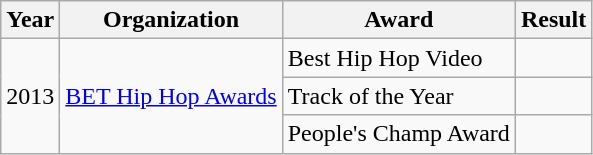<table class="wikitable">
<tr>
<th>Year</th>
<th>Organization</th>
<th>Award</th>
<th>Result</th>
</tr>
<tr>
<td rowspan="3">2013</td>
<td rowspan="3"><a href='#'>BET Hip Hop Awards</a></td>
<td>Best Hip Hop Video</td>
<td></td>
</tr>
<tr>
<td>Track of the Year</td>
<td></td>
</tr>
<tr>
<td>People's Champ Award</td>
<td></td>
</tr>
</table>
